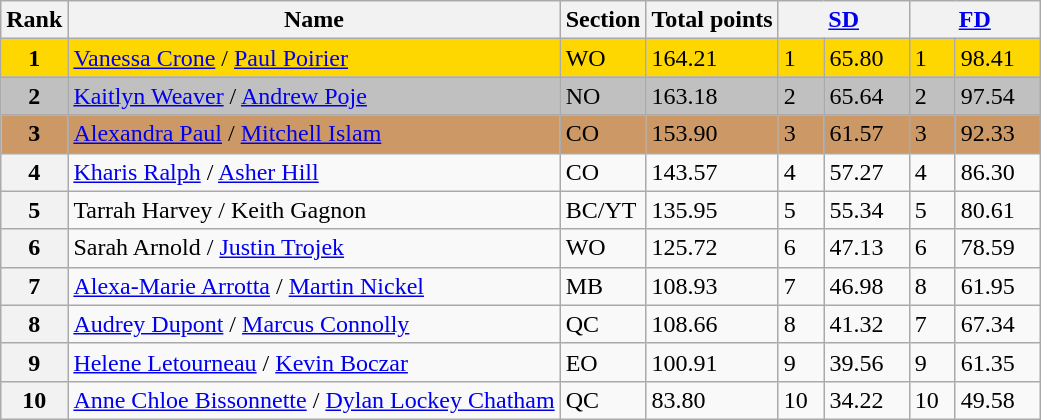<table class="wikitable sortable">
<tr>
<th>Rank</th>
<th>Name</th>
<th>Section</th>
<th>Total points</th>
<th colspan="2" width="80px"><a href='#'>SD</a></th>
<th colspan="2" width="80px"><a href='#'>FD</a></th>
</tr>
<tr bgcolor="gold">
<td align="center"><strong>1</strong></td>
<td><a href='#'>Vanessa Crone</a> / <a href='#'>Paul Poirier</a></td>
<td>WO</td>
<td>164.21</td>
<td>1</td>
<td>65.80</td>
<td>1</td>
<td>98.41</td>
</tr>
<tr bgcolor="silver">
<td align="center"><strong>2</strong></td>
<td><a href='#'>Kaitlyn Weaver</a> / <a href='#'>Andrew Poje</a></td>
<td>NO</td>
<td>163.18</td>
<td>2</td>
<td>65.64</td>
<td>2</td>
<td>97.54</td>
</tr>
<tr bgcolor="cc9966">
<td align="center"><strong>3</strong></td>
<td><a href='#'>Alexandra Paul</a> / <a href='#'>Mitchell Islam</a></td>
<td>CO</td>
<td>153.90</td>
<td>3</td>
<td>61.57</td>
<td>3</td>
<td>92.33</td>
</tr>
<tr>
<th>4</th>
<td><a href='#'>Kharis Ralph</a> / <a href='#'>Asher Hill</a></td>
<td>CO</td>
<td>143.57</td>
<td>4</td>
<td>57.27</td>
<td>4</td>
<td>86.30</td>
</tr>
<tr>
<th>5</th>
<td>Tarrah Harvey / Keith Gagnon</td>
<td>BC/YT</td>
<td>135.95</td>
<td>5</td>
<td>55.34</td>
<td>5</td>
<td>80.61</td>
</tr>
<tr>
<th>6</th>
<td>Sarah Arnold / <a href='#'>Justin Trojek</a></td>
<td>WO</td>
<td>125.72</td>
<td>6</td>
<td>47.13</td>
<td>6</td>
<td>78.59</td>
</tr>
<tr>
<th>7</th>
<td><a href='#'>Alexa-Marie Arrotta</a> / <a href='#'>Martin Nickel</a></td>
<td>MB</td>
<td>108.93</td>
<td>7</td>
<td>46.98</td>
<td>8</td>
<td>61.95</td>
</tr>
<tr>
<th>8</th>
<td><a href='#'>Audrey Dupont</a> / <a href='#'>Marcus Connolly</a></td>
<td>QC</td>
<td>108.66</td>
<td>8</td>
<td>41.32</td>
<td>7</td>
<td>67.34</td>
</tr>
<tr>
<th>9</th>
<td><a href='#'>Helene Letourneau</a> / <a href='#'>Kevin Boczar</a></td>
<td>EO</td>
<td>100.91</td>
<td>9</td>
<td>39.56</td>
<td>9</td>
<td>61.35</td>
</tr>
<tr>
<th>10</th>
<td><a href='#'>Anne Chloe Bissonnette</a> / <a href='#'>Dylan Lockey Chatham</a></td>
<td>QC</td>
<td>83.80</td>
<td>10</td>
<td>34.22</td>
<td>10</td>
<td>49.58</td>
</tr>
</table>
